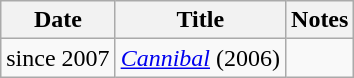<table class="wikitable sortable">
<tr>
<th>Date</th>
<th>Title</th>
<th>Notes</th>
</tr>
<tr>
<td>since 2007</td>
<td><em><a href='#'>Cannibal</a></em> (2006)</td>
<td></td>
</tr>
</table>
